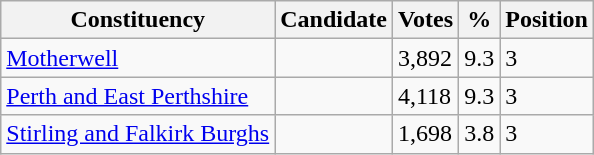<table class="wikitable sortable">
<tr>
<th>Constituency</th>
<th>Candidate</th>
<th>Votes</th>
<th>%</th>
<th>Position</th>
</tr>
<tr>
<td><a href='#'>Motherwell</a></td>
<td></td>
<td>3,892</td>
<td>9.3</td>
<td>3</td>
</tr>
<tr>
<td><a href='#'>Perth and East Perthshire</a></td>
<td></td>
<td>4,118</td>
<td>9.3</td>
<td>3</td>
</tr>
<tr>
<td><a href='#'>Stirling and Falkirk Burghs</a></td>
<td></td>
<td>1,698</td>
<td>3.8</td>
<td>3</td>
</tr>
</table>
